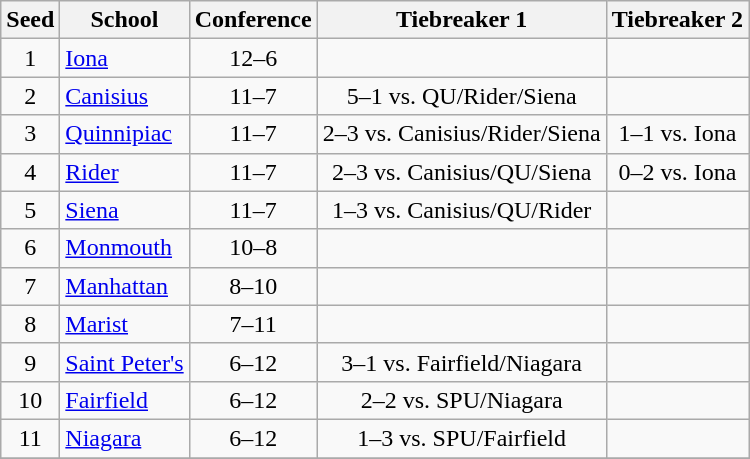<table class="wikitable" style="text-align:center">
<tr>
<th>Seed</th>
<th>School</th>
<th>Conference</th>
<th>Tiebreaker 1</th>
<th>Tiebreaker 2</th>
</tr>
<tr>
<td>1</td>
<td align=left><a href='#'>Iona</a></td>
<td>12–6</td>
<td></td>
<td></td>
</tr>
<tr>
<td>2</td>
<td align=left><a href='#'>Canisius</a></td>
<td>11–7</td>
<td>5–1 vs. QU/Rider/Siena</td>
<td></td>
</tr>
<tr>
<td>3</td>
<td align=left><a href='#'>Quinnipiac</a></td>
<td>11–7</td>
<td>2–3 vs. Canisius/Rider/Siena</td>
<td>1–1 vs. Iona</td>
</tr>
<tr>
<td>4</td>
<td align=left><a href='#'>Rider</a></td>
<td>11–7</td>
<td>2–3 vs. Canisius/QU/Siena</td>
<td>0–2 vs. Iona</td>
</tr>
<tr>
<td>5</td>
<td align=left><a href='#'>Siena</a></td>
<td>11–7</td>
<td>1–3 vs. Canisius/QU/Rider</td>
<td></td>
</tr>
<tr>
<td>6</td>
<td align=left><a href='#'>Monmouth</a></td>
<td>10–8</td>
<td></td>
<td></td>
</tr>
<tr>
<td>7</td>
<td align=left><a href='#'>Manhattan</a></td>
<td>8–10</td>
<td></td>
<td></td>
</tr>
<tr>
<td>8</td>
<td align=left><a href='#'>Marist</a></td>
<td>7–11</td>
<td></td>
<td></td>
</tr>
<tr>
<td>9</td>
<td align=left><a href='#'>Saint Peter's</a></td>
<td>6–12</td>
<td>3–1 vs. Fairfield/Niagara</td>
<td></td>
</tr>
<tr>
<td>10</td>
<td align=left><a href='#'>Fairfield</a></td>
<td>6–12</td>
<td>2–2 vs. SPU/Niagara</td>
<td></td>
</tr>
<tr>
<td>11</td>
<td align=left><a href='#'>Niagara</a></td>
<td>6–12</td>
<td>1–3 vs. SPU/Fairfield</td>
<td></td>
</tr>
<tr>
</tr>
</table>
